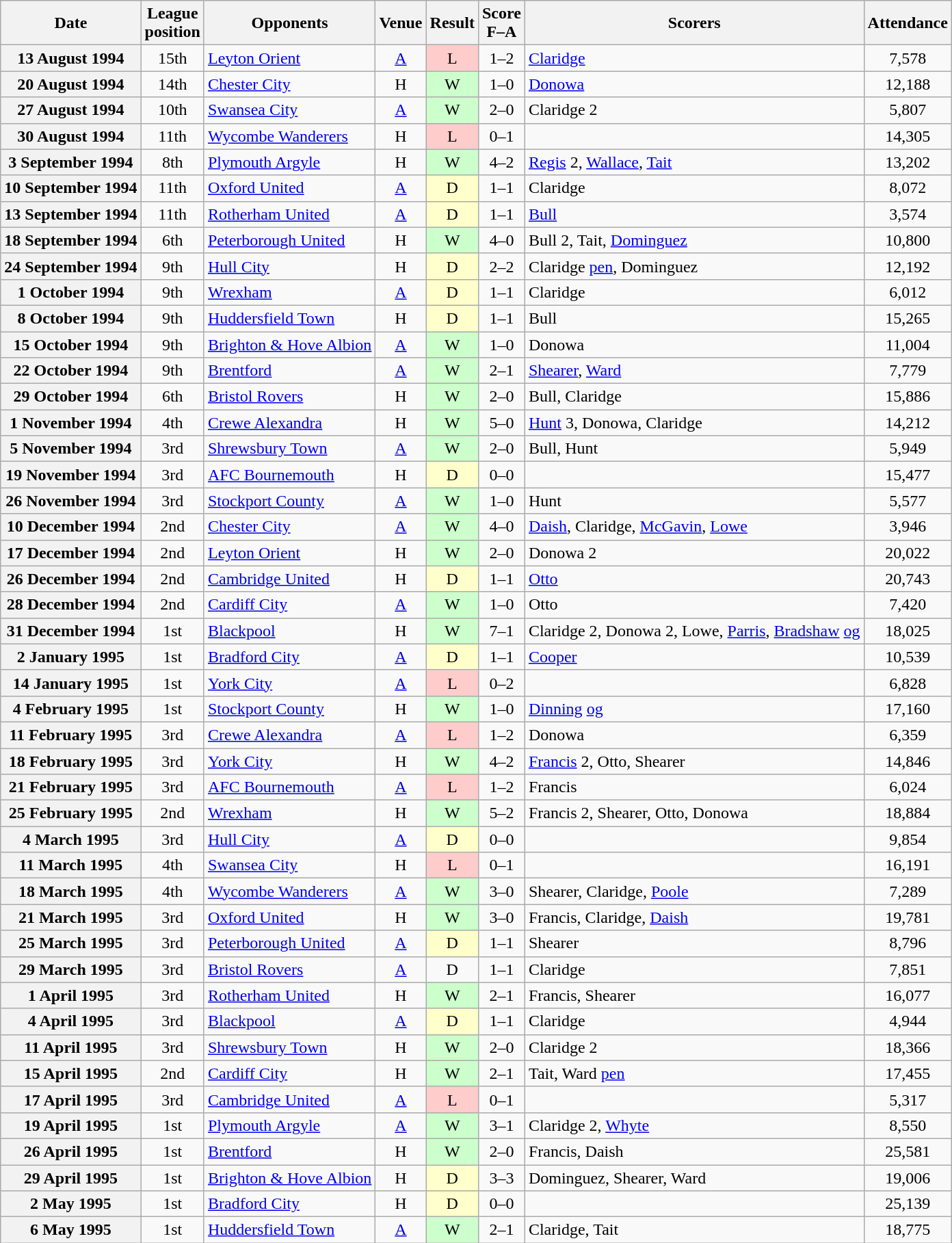<table class="wikitable plainrowheaders" style="text-align:center">
<tr>
<th scope="col">Date</th>
<th scope="col">League<br>position</th>
<th scope="col">Opponents</th>
<th scope="col">Venue</th>
<th scope="col">Result</th>
<th scope="col">Score<br>F–A</th>
<th scope="col">Scorers</th>
<th scope="col">Attendance</th>
</tr>
<tr>
<th scope="row">13 August 1994</th>
<td>15th</td>
<td align="left"><a href='#'>Leyton Orient</a></td>
<td><a href='#'>A</a></td>
<td style="background:#fcc">L</td>
<td>1–2</td>
<td align="left"><a href='#'>Claridge</a></td>
<td>7,578</td>
</tr>
<tr>
<th scope="row">20 August 1994</th>
<td>14th</td>
<td align="left"><a href='#'>Chester City</a></td>
<td>H</td>
<td style="background:#cfc">W</td>
<td>1–0</td>
<td align="left"><a href='#'>Donowa</a></td>
<td>12,188</td>
</tr>
<tr>
<th scope="row">27 August 1994</th>
<td>10th</td>
<td align="left"><a href='#'>Swansea City</a></td>
<td><a href='#'>A</a></td>
<td style="background:#cfc">W</td>
<td>2–0</td>
<td align="left">Claridge 2</td>
<td>5,807</td>
</tr>
<tr>
<th scope="row">30 August 1994</th>
<td>11th</td>
<td align="left"><a href='#'>Wycombe Wanderers</a></td>
<td>H</td>
<td style="background:#fcc">L</td>
<td>0–1</td>
<td align="left"></td>
<td>14,305</td>
</tr>
<tr>
<th scope="row">3 September 1994</th>
<td>8th</td>
<td align="left"><a href='#'>Plymouth Argyle</a></td>
<td>H</td>
<td style="background:#cfc">W</td>
<td>4–2</td>
<td align="left"><a href='#'>Regis</a> 2, <a href='#'>Wallace</a>, <a href='#'>Tait</a></td>
<td>13,202</td>
</tr>
<tr>
<th scope="row">10 September 1994</th>
<td>11th</td>
<td align="left"><a href='#'>Oxford United</a></td>
<td><a href='#'>A</a></td>
<td style="background:#ffc">D</td>
<td>1–1</td>
<td align="left">Claridge</td>
<td>8,072</td>
</tr>
<tr>
<th scope="row">13 September 1994</th>
<td>11th</td>
<td align="left"><a href='#'>Rotherham United</a></td>
<td><a href='#'>A</a></td>
<td style="background:#ffc">D</td>
<td>1–1</td>
<td align="left"><a href='#'>Bull</a></td>
<td>3,574</td>
</tr>
<tr>
<th scope="row">18 September 1994</th>
<td>6th</td>
<td align="left"><a href='#'>Peterborough United</a></td>
<td>H</td>
<td style="background:#cfc">W</td>
<td>4–0</td>
<td align="left">Bull 2, Tait, <a href='#'>Dominguez</a></td>
<td>10,800</td>
</tr>
<tr>
<th scope="row">24 September 1994</th>
<td>9th</td>
<td align="left"><a href='#'>Hull City</a></td>
<td>H</td>
<td style="background:#ffc">D</td>
<td>2–2</td>
<td align="left">Claridge <a href='#'>pen</a>, Dominguez</td>
<td>12,192</td>
</tr>
<tr>
<th scope="row">1 October 1994</th>
<td>9th</td>
<td align="left"><a href='#'>Wrexham</a></td>
<td><a href='#'>A</a></td>
<td style="background:#ffc">D</td>
<td>1–1</td>
<td align="left">Claridge</td>
<td>6,012</td>
</tr>
<tr>
<th scope="row">8 October 1994</th>
<td>9th</td>
<td align="left"><a href='#'>Huddersfield Town</a></td>
<td>H</td>
<td style="background:#ffc">D</td>
<td>1–1</td>
<td align="left">Bull</td>
<td>15,265</td>
</tr>
<tr>
<th scope="row">15 October 1994</th>
<td>9th</td>
<td align="left"><a href='#'>Brighton & Hove Albion</a></td>
<td><a href='#'>A</a></td>
<td style="background:#cfc">W</td>
<td>1–0</td>
<td align="left">Donowa</td>
<td>11,004</td>
</tr>
<tr>
<th scope="row">22 October 1994</th>
<td>9th</td>
<td align="left"><a href='#'>Brentford</a></td>
<td><a href='#'>A</a></td>
<td style="background:#cfc">W</td>
<td>2–1</td>
<td align="left"><a href='#'>Shearer</a>, <a href='#'>Ward</a></td>
<td>7,779</td>
</tr>
<tr>
<th scope="row">29 October 1994</th>
<td>6th</td>
<td align="left"><a href='#'>Bristol Rovers</a></td>
<td>H</td>
<td style="background:#cfc">W</td>
<td>2–0</td>
<td align="left">Bull, Claridge</td>
<td>15,886</td>
</tr>
<tr>
<th scope="row">1 November 1994</th>
<td>4th</td>
<td align="left"><a href='#'>Crewe Alexandra</a></td>
<td>H</td>
<td style="background:#cfc">W</td>
<td>5–0</td>
<td align="left"><a href='#'>Hunt</a> 3, Donowa, Claridge</td>
<td>14,212</td>
</tr>
<tr>
<th scope="row">5 November 1994</th>
<td>3rd</td>
<td align="left"><a href='#'>Shrewsbury Town</a></td>
<td><a href='#'>A</a></td>
<td style="background:#cfc">W</td>
<td>2–0</td>
<td align="left">Bull, Hunt</td>
<td>5,949</td>
</tr>
<tr>
<th scope="row">19 November 1994</th>
<td>3rd</td>
<td align="left"><a href='#'>AFC Bournemouth</a></td>
<td>H</td>
<td style="background:#ffc">D</td>
<td>0–0</td>
<td align="left"></td>
<td>15,477</td>
</tr>
<tr>
<th scope="row">26 November 1994</th>
<td>3rd</td>
<td align="left"><a href='#'>Stockport County</a></td>
<td><a href='#'>A</a></td>
<td style="background:#cfc">W</td>
<td>1–0</td>
<td align="left">Hunt</td>
<td>5,577</td>
</tr>
<tr>
<th scope="row">10 December 1994</th>
<td>2nd</td>
<td align="left"><a href='#'>Chester City</a></td>
<td><a href='#'>A</a></td>
<td style="background:#cfc">W</td>
<td>4–0</td>
<td align="left"><a href='#'>Daish</a>, Claridge, <a href='#'>McGavin</a>, <a href='#'>Lowe</a></td>
<td>3,946</td>
</tr>
<tr>
<th scope="row">17 December 1994</th>
<td>2nd</td>
<td align="left"><a href='#'>Leyton Orient</a></td>
<td>H</td>
<td style="background:#cfc">W</td>
<td>2–0</td>
<td align="left">Donowa 2</td>
<td>20,022</td>
</tr>
<tr>
<th scope="row">26 December 1994</th>
<td>2nd</td>
<td align="left"><a href='#'>Cambridge United</a></td>
<td>H</td>
<td style="background:#ffc">D</td>
<td>1–1</td>
<td align="left"><a href='#'>Otto</a></td>
<td>20,743</td>
</tr>
<tr>
<th scope="row">28 December 1994</th>
<td>2nd</td>
<td align="left"><a href='#'>Cardiff City</a></td>
<td><a href='#'>A</a></td>
<td style="background:#cfc">W</td>
<td>1–0</td>
<td align="left">Otto</td>
<td>7,420</td>
</tr>
<tr>
<th scope="row">31 December 1994</th>
<td>1st</td>
<td align="left"><a href='#'>Blackpool</a></td>
<td>H</td>
<td style="background:#cfc">W</td>
<td>7–1</td>
<td align="left">Claridge 2, Donowa 2, Lowe, <a href='#'>Parris</a>, <a href='#'>Bradshaw</a> <a href='#'>og</a></td>
<td>18,025</td>
</tr>
<tr>
<th scope="row">2 January 1995</th>
<td>1st</td>
<td align="left"><a href='#'>Bradford City</a></td>
<td><a href='#'>A</a></td>
<td style="background:#ffc">D</td>
<td>1–1</td>
<td align="left"><a href='#'>Cooper</a></td>
<td>10,539</td>
</tr>
<tr>
<th scope="row">14 January 1995</th>
<td>1st</td>
<td align="left"><a href='#'>York City</a></td>
<td><a href='#'>A</a></td>
<td style="background:#fcc">L</td>
<td>0–2</td>
<td align="left"></td>
<td>6,828</td>
</tr>
<tr>
<th scope="row">4 February 1995</th>
<td>1st</td>
<td align="left"><a href='#'>Stockport County</a></td>
<td>H</td>
<td style="background:#cfc">W</td>
<td>1–0</td>
<td align="left"><a href='#'>Dinning</a> <a href='#'>og</a></td>
<td>17,160</td>
</tr>
<tr>
<th scope="row">11 February 1995</th>
<td>3rd</td>
<td align="left"><a href='#'>Crewe Alexandra</a></td>
<td><a href='#'>A</a></td>
<td style="background:#fcc">L</td>
<td>1–2</td>
<td align="left">Donowa</td>
<td>6,359</td>
</tr>
<tr>
<th scope="row">18 February 1995</th>
<td>3rd</td>
<td align="left"><a href='#'>York City</a></td>
<td>H</td>
<td style="background:#cfc">W</td>
<td>4–2</td>
<td align="left"><a href='#'>Francis</a> 2, Otto, Shearer</td>
<td>14,846</td>
</tr>
<tr>
<th scope="row">21 February 1995</th>
<td>3rd</td>
<td align="left"><a href='#'>AFC Bournemouth</a></td>
<td><a href='#'>A</a></td>
<td style="background:#fcc">L</td>
<td>1–2</td>
<td align="left">Francis</td>
<td>6,024</td>
</tr>
<tr>
<th scope="row">25 February 1995</th>
<td>2nd</td>
<td align="left"><a href='#'>Wrexham</a></td>
<td>H</td>
<td style="background:#cfc">W</td>
<td>5–2</td>
<td align="left">Francis 2, Shearer, Otto, Donowa</td>
<td>18,884</td>
</tr>
<tr>
<th scope="row">4 March 1995</th>
<td>3rd</td>
<td align="left"><a href='#'>Hull City</a></td>
<td><a href='#'>A</a></td>
<td style="background:#ffc">D</td>
<td>0–0</td>
<td align="left"></td>
<td>9,854</td>
</tr>
<tr>
<th scope="row">11 March 1995</th>
<td>4th</td>
<td align="left"><a href='#'>Swansea City</a></td>
<td>H</td>
<td style="background:#fcc">L</td>
<td>0–1</td>
<td align="left"></td>
<td>16,191</td>
</tr>
<tr>
<th scope="row">18 March 1995</th>
<td>4th</td>
<td align="left"><a href='#'>Wycombe Wanderers</a></td>
<td><a href='#'>A</a></td>
<td style="background:#cfc">W</td>
<td>3–0</td>
<td align="left">Shearer, Claridge, <a href='#'>Poole</a></td>
<td>7,289</td>
</tr>
<tr>
<th scope="row">21 March 1995</th>
<td>3rd</td>
<td align="left"><a href='#'>Oxford United</a></td>
<td>H</td>
<td style="background:#cfc">W</td>
<td>3–0</td>
<td align="left">Francis, Claridge, <a href='#'>Daish</a></td>
<td>19,781</td>
</tr>
<tr>
<th scope="row">25 March 1995</th>
<td>3rd</td>
<td align="left"><a href='#'>Peterborough United</a></td>
<td><a href='#'>A</a></td>
<td style="background:#ffc">D</td>
<td>1–1</td>
<td align="left">Shearer</td>
<td>8,796</td>
</tr>
<tr>
<th scope="row">29 March 1995</th>
<td>3rd</td>
<td align="left"><a href='#'>Bristol Rovers</a></td>
<td><a href='#'>A</a></td>
<td>D</td>
<td>1–1</td>
<td align="left">Claridge</td>
<td>7,851</td>
</tr>
<tr>
<th scope="row">1 April 1995</th>
<td>3rd</td>
<td align="left"><a href='#'>Rotherham United</a></td>
<td>H</td>
<td style="background:#cfc">W</td>
<td>2–1</td>
<td align="left">Francis, Shearer</td>
<td>16,077</td>
</tr>
<tr>
<th scope="row">4 April 1995</th>
<td>3rd</td>
<td align="left"><a href='#'>Blackpool</a></td>
<td><a href='#'>A</a></td>
<td style="background:#ffc">D</td>
<td>1–1</td>
<td align="left">Claridge</td>
<td>4,944</td>
</tr>
<tr>
<th scope="row">11 April 1995</th>
<td>3rd</td>
<td align="left"><a href='#'>Shrewsbury Town</a></td>
<td>H</td>
<td style="background:#cfc">W</td>
<td>2–0</td>
<td align="left">Claridge 2</td>
<td>18,366</td>
</tr>
<tr>
<th scope="row">15 April 1995</th>
<td>2nd</td>
<td align="left"><a href='#'>Cardiff City</a></td>
<td>H</td>
<td style="background:#cfc">W</td>
<td>2–1</td>
<td align="left">Tait, Ward <a href='#'>pen</a></td>
<td>17,455</td>
</tr>
<tr>
<th scope="row">17 April 1995</th>
<td>3rd</td>
<td align="left"><a href='#'>Cambridge United</a></td>
<td><a href='#'>A</a></td>
<td style="background:#fcc">L</td>
<td>0–1</td>
<td align="left"></td>
<td>5,317</td>
</tr>
<tr>
<th scope="row">19 April 1995</th>
<td>1st</td>
<td align="left"><a href='#'>Plymouth Argyle</a></td>
<td><a href='#'>A</a></td>
<td style="background:#cfc">W</td>
<td>3–1</td>
<td align="left">Claridge 2, <a href='#'>Whyte</a></td>
<td>8,550</td>
</tr>
<tr>
<th scope="row">26 April 1995</th>
<td>1st</td>
<td align="left"><a href='#'>Brentford</a></td>
<td>H</td>
<td style="background:#cfc">W</td>
<td>2–0</td>
<td align="left">Francis, Daish</td>
<td>25,581</td>
</tr>
<tr>
<th scope="row">29 April 1995</th>
<td>1st</td>
<td align="left"><a href='#'>Brighton & Hove Albion</a></td>
<td>H</td>
<td style="background:#ffc">D</td>
<td>3–3</td>
<td align="left">Dominguez, Shearer, Ward</td>
<td>19,006</td>
</tr>
<tr>
<th scope="row">2 May 1995</th>
<td>1st</td>
<td align="left"><a href='#'>Bradford City</a></td>
<td>H</td>
<td style="background:#ffc">D</td>
<td>0–0</td>
<td align="left"></td>
<td>25,139</td>
</tr>
<tr>
<th scope="row">6 May 1995</th>
<td>1st</td>
<td align="left"><a href='#'>Huddersfield Town</a></td>
<td><a href='#'>A</a></td>
<td style="background:#cfc">W</td>
<td>2–1</td>
<td align="left">Claridge, Tait</td>
<td>18,775</td>
</tr>
</table>
